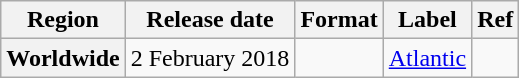<table class="wikitable plainrowheaders">
<tr>
<th scope="col">Region</th>
<th scope="col">Release date</th>
<th scope="col">Format</th>
<th scope="col">Label</th>
<th>Ref</th>
</tr>
<tr>
<th scope="row">Worldwide</th>
<td>2 February 2018</td>
<td></td>
<td><a href='#'>Atlantic</a></td>
<td></td>
</tr>
</table>
